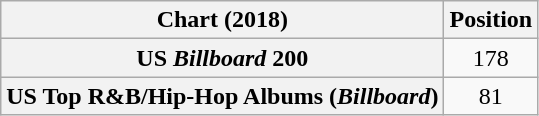<table class="wikitable sortable plainrowheaders" style="text-align:center">
<tr>
<th scope="col">Chart (2018)</th>
<th scope="col">Position</th>
</tr>
<tr>
<th scope="row">US <em>Billboard</em> 200</th>
<td>178</td>
</tr>
<tr>
<th scope="row">US Top R&B/Hip-Hop Albums (<em>Billboard</em>)</th>
<td>81</td>
</tr>
</table>
